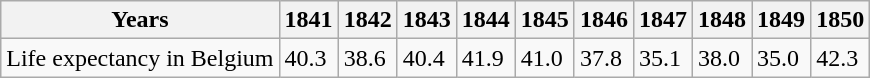<table class="wikitable">
<tr>
<th>Years</th>
<th>1841</th>
<th>1842</th>
<th>1843</th>
<th>1844</th>
<th>1845</th>
<th>1846</th>
<th>1847</th>
<th>1848</th>
<th>1849</th>
<th>1850</th>
</tr>
<tr>
<td>Life expectancy in Belgium</td>
<td>40.3</td>
<td>38.6</td>
<td>40.4</td>
<td>41.9</td>
<td>41.0</td>
<td>37.8</td>
<td>35.1</td>
<td>38.0</td>
<td>35.0</td>
<td>42.3</td>
</tr>
</table>
